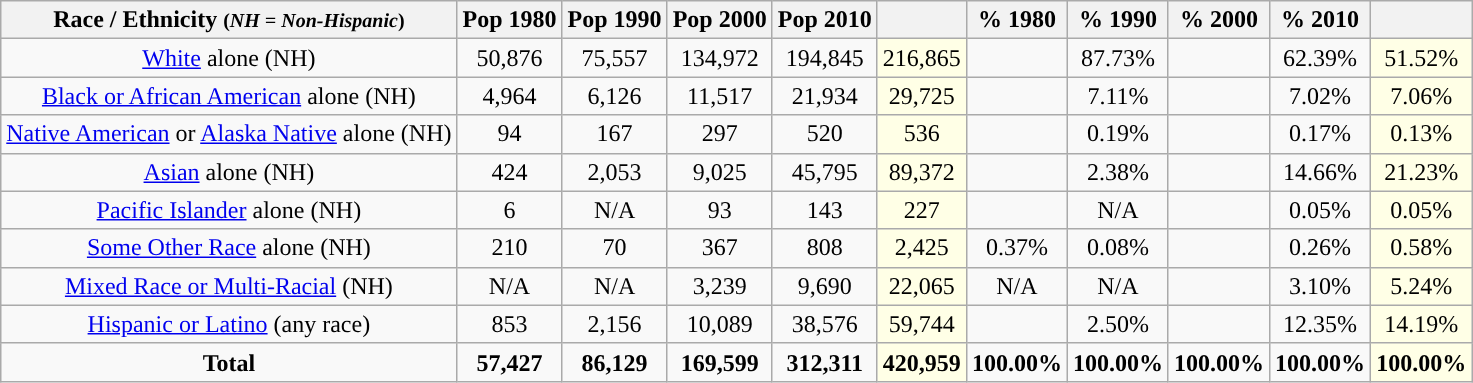<table class="wikitable" style="text-align:center;">
<tr>
<th>Race / Ethnicity <small>(<em>NH = Non-Hispanic</em>)</small></th>
<th>Pop 1980</th>
<th>Pop 1990</th>
<th>Pop 2000</th>
<th>Pop 2010</th>
<th></th>
<th>% 1980</th>
<th>% 1990</th>
<th>% 2000</th>
<th>% 2010</th>
<th></th>
</tr>
<tr>
<td><a href='#'>White</a> alone (NH)</td>
<td>50,876</td>
<td>75,557</td>
<td>134,972</td>
<td>194,845</td>
<td style='background: #ffffe6;'>216,865</td>
<td></td>
<td>87.73%</td>
<td></td>
<td>62.39%</td>
<td style='background: #ffffe6;'>51.52%</td>
</tr>
<tr>
<td><a href='#'>Black or African American</a> alone (NH)</td>
<td>4,964</td>
<td>6,126</td>
<td>11,517</td>
<td>21,934</td>
<td style='background: #ffffe6;'>29,725</td>
<td></td>
<td>7.11%</td>
<td></td>
<td>7.02%</td>
<td style='background: #ffffe6;'>7.06%</td>
</tr>
<tr>
<td><a href='#'>Native American</a> or <a href='#'>Alaska Native</a> alone (NH)</td>
<td>94</td>
<td>167</td>
<td>297</td>
<td>520</td>
<td style='background: #ffffe6;'>536</td>
<td></td>
<td>0.19%</td>
<td></td>
<td>0.17%</td>
<td style='background: #ffffe6;'>0.13%</td>
</tr>
<tr>
<td><a href='#'>Asian</a> alone (NH)</td>
<td>424</td>
<td>2,053</td>
<td>9,025</td>
<td>45,795</td>
<td style='background: #ffffe6;'>89,372</td>
<td></td>
<td>2.38%</td>
<td></td>
<td>14.66%</td>
<td style='background: #ffffe6;'>21.23%</td>
</tr>
<tr>
<td><a href='#'>Pacific Islander</a> alone (NH)</td>
<td>6</td>
<td>N/A</td>
<td>93</td>
<td>143</td>
<td style='background: #ffffe6;'>227</td>
<td></td>
<td>N/A</td>
<td></td>
<td>0.05%</td>
<td style='background: #ffffe6;'>0.05%</td>
</tr>
<tr>
<td><a href='#'>Some Other Race</a> alone (NH)</td>
<td>210</td>
<td>70</td>
<td>367</td>
<td>808</td>
<td style='background: #ffffe6;'>2,425</td>
<td>0.37%</td>
<td>0.08%</td>
<td></td>
<td>0.26%</td>
<td style='background: #ffffe6;'>0.58%</td>
</tr>
<tr>
<td><a href='#'>Mixed Race or Multi-Racial</a> (NH)</td>
<td>N/A</td>
<td>N/A</td>
<td>3,239</td>
<td>9,690</td>
<td style='background: #ffffe6;'>22,065</td>
<td>N/A</td>
<td>N/A</td>
<td></td>
<td>3.10%</td>
<td style='background: #ffffe6;'>5.24%</td>
</tr>
<tr>
<td><a href='#'>Hispanic or Latino</a> (any race)</td>
<td>853</td>
<td>2,156</td>
<td>10,089</td>
<td>38,576</td>
<td style='background: #ffffe6;'>59,744</td>
<td></td>
<td>2.50%</td>
<td></td>
<td>12.35%</td>
<td style='background: #ffffe6;'>14.19%</td>
</tr>
<tr>
<td><strong>Total</strong></td>
<td><strong>57,427</strong></td>
<td><strong>86,129</strong></td>
<td><strong>169,599</strong></td>
<td><strong>312,311</strong></td>
<td style='background: #ffffe6;'><strong>420,959</strong></td>
<td><strong>100.00%</strong></td>
<td><strong>100.00%</strong></td>
<td><strong>100.00%</strong></td>
<td><strong>100.00%</strong></td>
<td style='background: #ffffe6;'><strong>100.00%</strong></td>
</tr>
</table>
